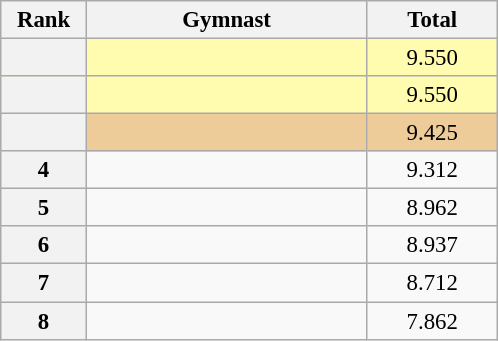<table class="wikitable sortable" style="text-align:center; font-size:95%">
<tr>
<th scope="col" style="width:50px;">Rank</th>
<th scope="col" style="width:180px;">Gymnast</th>
<th scope="col" style="width:80px;">Total</th>
</tr>
<tr style="background:#fffcaf;">
<th scope="row" style="text-align:center"></th>
<td style="text-align:left;"></td>
<td>9.550</td>
</tr>
<tr style="background:#fffcaf;">
<th scope=row style="text-align:center"></th>
<td style="text-align:left;"></td>
<td>9.550</td>
</tr>
<tr style="background:#ec9;">
<th scope=row style="text-align:center"></th>
<td style="text-align:left;"></td>
<td>9.425</td>
</tr>
<tr>
<th scope=row style="text-align:center">4</th>
<td style="text-align:left;"></td>
<td>9.312</td>
</tr>
<tr>
<th scope=row style="text-align:center">5</th>
<td style="text-align:left;"></td>
<td>8.962</td>
</tr>
<tr>
<th scope=row style="text-align:center">6</th>
<td style="text-align:left;"></td>
<td>8.937</td>
</tr>
<tr>
<th scope=row style="text-align:center">7</th>
<td style="text-align:left;"></td>
<td>8.712</td>
</tr>
<tr>
<th scope=row style="text-align:center">8</th>
<td style="text-align:left;"></td>
<td>7.862</td>
</tr>
</table>
